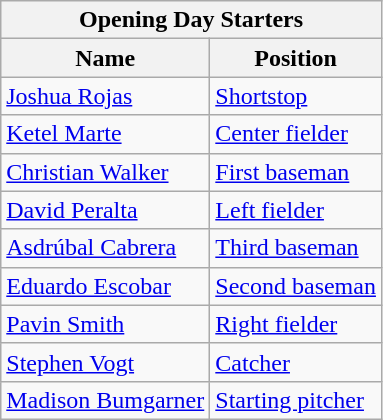<table class="wikitable" style="text-align:left">
<tr>
<th colspan="2">Opening Day Starters</th>
</tr>
<tr>
<th>Name</th>
<th>Position</th>
</tr>
<tr>
<td><a href='#'>Joshua Rojas</a></td>
<td><a href='#'>Shortstop</a></td>
</tr>
<tr>
<td><a href='#'>Ketel Marte</a></td>
<td><a href='#'>Center fielder</a></td>
</tr>
<tr>
<td><a href='#'>Christian Walker</a></td>
<td><a href='#'>First baseman</a></td>
</tr>
<tr>
<td><a href='#'>David Peralta</a></td>
<td><a href='#'>Left fielder</a></td>
</tr>
<tr>
<td><a href='#'>Asdrúbal Cabrera</a></td>
<td><a href='#'>Third baseman</a></td>
</tr>
<tr>
<td><a href='#'>Eduardo Escobar</a></td>
<td><a href='#'>Second baseman</a></td>
</tr>
<tr>
<td><a href='#'>Pavin Smith</a></td>
<td><a href='#'>Right fielder</a></td>
</tr>
<tr>
<td><a href='#'>Stephen Vogt</a></td>
<td><a href='#'>Catcher</a></td>
</tr>
<tr>
<td><a href='#'>Madison Bumgarner</a></td>
<td><a href='#'>Starting pitcher</a></td>
</tr>
</table>
